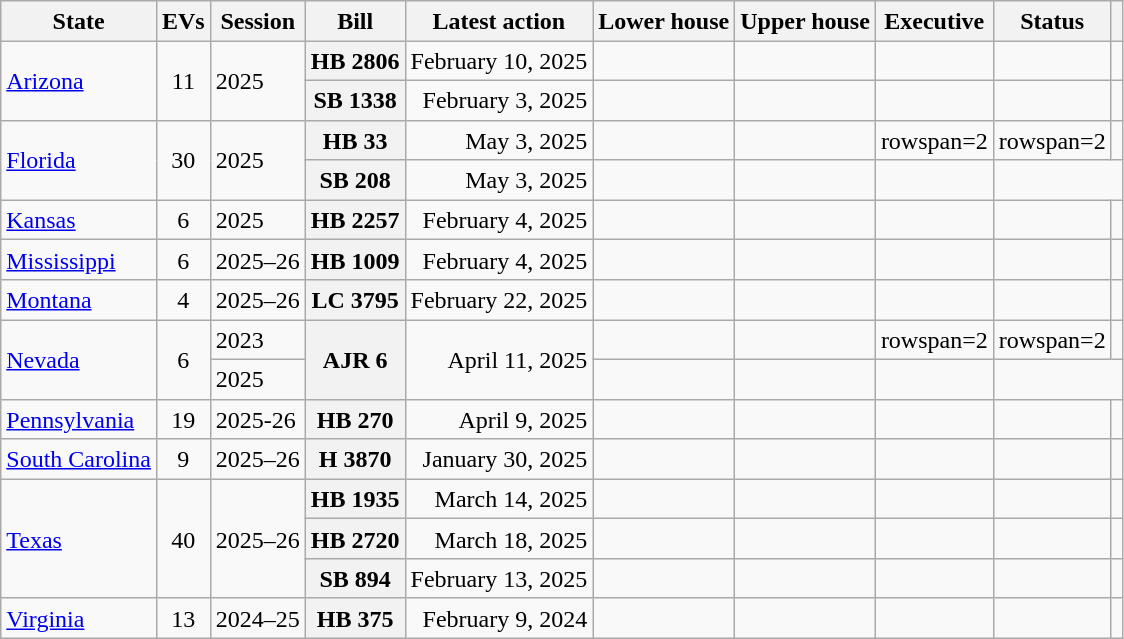<table class="wikitable sortable plainrowheaders" style="line-height:1.2">
<tr>
<th scope="col">State</th>
<th scope="col">EVs</th>
<th scope="col">Session</th>
<th scope="col" class="unsortable">Bill</th>
<th scope="col" data-sort-type="date">Latest action</th>
<th scope="col" class="unsortable">Lower house</th>
<th scope="col" class="unsortable">Upper house</th>
<th scope="col" class="unsortable">Executive</th>
<th scope="col">Status</th>
<th scope="col" class="unsortable"></th>
</tr>
<tr>
<td rowspan=2><a href='#'>Arizona</a></td>
<td rowspan=2 align="center">11</td>
<td rowspan=2>2025</td>
<th scope="row">HB 2806</th>
<td align=right>February 10, 2025</td>
<td></td>
<td></td>
<td></td>
<td></td>
<td align=center></td>
</tr>
<tr>
<th scope="row">SB 1338</th>
<td align=right>February 3, 2025</td>
<td></td>
<td></td>
<td></td>
<td></td>
<td align=center></td>
</tr>
<tr>
<td rowspan=2><a href='#'>Florida</a></td>
<td rowspan=2 align="center">30</td>
<td rowspan=2>2025</td>
<th scope="row">HB 33</th>
<td align=right>May 3, 2025</td>
<td></td>
<td></td>
<td>rowspan=2 </td>
<td>rowspan=2 </td>
<td align=center></td>
</tr>
<tr>
<th scope="row">SB 208</th>
<td align=right>May 3, 2025</td>
<td></td>
<td></td>
<td align=center></td>
</tr>
<tr>
<td><a href='#'>Kansas</a></td>
<td align="center">6</td>
<td>2025</td>
<th scope="row">HB 2257</th>
<td align=right>February 4, 2025</td>
<td></td>
<td></td>
<td></td>
<td></td>
<td align=center></td>
</tr>
<tr>
<td><a href='#'>Mississippi</a></td>
<td align=center>6</td>
<td>2025–26</td>
<th scope="row">HB 1009</th>
<td align=right>February 4, 2025</td>
<td></td>
<td></td>
<td></td>
<td></td>
<td align=center></td>
</tr>
<tr>
<td><a href='#'>Montana</a></td>
<td align=center>4</td>
<td>2025–26</td>
<th scope="row">LC 3795</th>
<td align=right>February 22, 2025</td>
<td></td>
<td></td>
<td></td>
<td></td>
<td align=center></td>
</tr>
<tr>
<td rowspan=2><a href='#'>Nevada</a></td>
<td rowspan=2 align=center>6</td>
<td>2023</td>
<th scope="row" rowspan=2>AJR 6</th>
<td rowspan=2 align=right>April 11, 2025</td>
<td></td>
<td></td>
<td>rowspan=2 </td>
<td>rowspan=2 </td>
<td align=center></td>
</tr>
<tr>
<td>2025</td>
<td></td>
<td></td>
<td align=center></td>
</tr>
<tr>
<td><a href='#'>Pennsylvania</a></td>
<td align="center">19</td>
<td>2025-26</td>
<th scope="row">HB 270</th>
<td align=right>April 9, 2025</td>
<td></td>
<td></td>
<td></td>
<td></td>
<td align=center></td>
</tr>
<tr>
<td><a href='#'>South Carolina</a></td>
<td align=center>9</td>
<td>2025–26</td>
<th scope="row">H 3870</th>
<td align=right>January 30, 2025</td>
<td></td>
<td></td>
<td></td>
<td></td>
<td align=center></td>
</tr>
<tr>
<td rowspan=3><a href='#'>Texas</a></td>
<td rowspan=3 align=center>40</td>
<td rowspan=3>2025–26</td>
<th scope="row">HB 1935</th>
<td align=right>March 14, 2025</td>
<td></td>
<td></td>
<td></td>
<td></td>
<td align=center></td>
</tr>
<tr>
<th scope="row">HB 2720</th>
<td align=right>March 18, 2025</td>
<td></td>
<td></td>
<td></td>
<td></td>
<td align=center></td>
</tr>
<tr>
<th scope="row">SB 894</th>
<td align=right>February 13, 2025</td>
<td></td>
<td></td>
<td></td>
<td></td>
<td align=center></td>
</tr>
<tr>
<td><a href='#'>Virginia</a></td>
<td align=center>13</td>
<td>2024–25</td>
<th scope="row">HB 375</th>
<td align=right>February 9, 2024</td>
<td></td>
<td></td>
<td></td>
<td></td>
<td align=center></td>
</tr>
</table>
